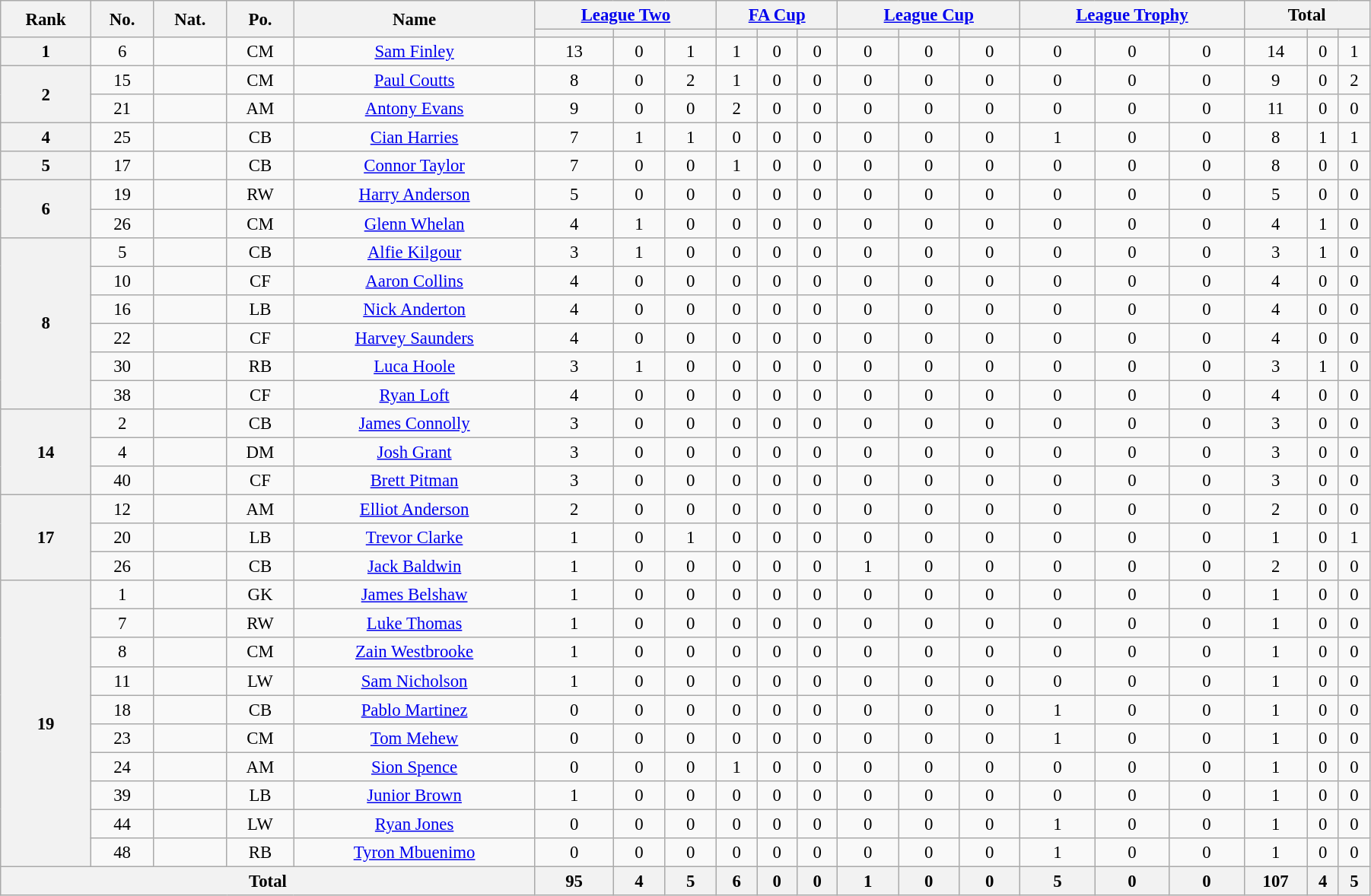<table class="wikitable" style="text-align:center; font-size:95%; width:95%;">
<tr>
<th rowspan=2>Rank</th>
<th rowspan=2>No.</th>
<th rowspan=2>Nat.</th>
<th rowspan=2>Po.</th>
<th rowspan=2>Name</th>
<th colspan=3><a href='#'>League Two</a></th>
<th colspan=3><a href='#'>FA Cup</a></th>
<th colspan=3><a href='#'>League Cup</a></th>
<th colspan=3><a href='#'>League Trophy</a></th>
<th colspan=3>Total</th>
</tr>
<tr>
<th></th>
<th></th>
<th></th>
<th></th>
<th></th>
<th></th>
<th></th>
<th></th>
<th></th>
<th></th>
<th></th>
<th></th>
<th></th>
<th></th>
<th></th>
</tr>
<tr>
<th rowspan=1>1</th>
<td>6</td>
<td></td>
<td>CM</td>
<td><a href='#'>Sam Finley</a></td>
<td>13</td>
<td>0</td>
<td>1</td>
<td>1</td>
<td>0</td>
<td>0</td>
<td>0</td>
<td>0</td>
<td>0</td>
<td>0</td>
<td>0</td>
<td>0</td>
<td>14</td>
<td>0</td>
<td>1</td>
</tr>
<tr>
<th rowspan=2>2</th>
<td>15</td>
<td></td>
<td>CM</td>
<td><a href='#'>Paul Coutts</a></td>
<td>8</td>
<td>0</td>
<td>2</td>
<td>1</td>
<td>0</td>
<td>0</td>
<td>0</td>
<td>0</td>
<td>0</td>
<td>0</td>
<td>0</td>
<td>0</td>
<td>9</td>
<td>0</td>
<td>2</td>
</tr>
<tr>
<td>21</td>
<td></td>
<td>AM</td>
<td><a href='#'>Antony Evans</a></td>
<td>9</td>
<td>0</td>
<td>0</td>
<td>2</td>
<td>0</td>
<td>0</td>
<td>0</td>
<td>0</td>
<td>0</td>
<td>0</td>
<td>0</td>
<td>0</td>
<td>11</td>
<td>0</td>
<td>0</td>
</tr>
<tr>
<th rowspan=1>4</th>
<td>25</td>
<td></td>
<td>CB</td>
<td><a href='#'>Cian Harries</a></td>
<td>7</td>
<td>1</td>
<td>1</td>
<td>0</td>
<td>0</td>
<td>0</td>
<td>0</td>
<td>0</td>
<td>0</td>
<td>1</td>
<td>0</td>
<td>0</td>
<td>8</td>
<td>1</td>
<td>1</td>
</tr>
<tr>
<th rowspan=1>5</th>
<td>17</td>
<td></td>
<td>CB</td>
<td><a href='#'>Connor Taylor</a></td>
<td>7</td>
<td>0</td>
<td>0</td>
<td>1</td>
<td>0</td>
<td>0</td>
<td>0</td>
<td>0</td>
<td>0</td>
<td>0</td>
<td>0</td>
<td>0</td>
<td>8</td>
<td>0</td>
<td>0</td>
</tr>
<tr>
<th rowspan=2>6</th>
<td>19</td>
<td></td>
<td>RW</td>
<td><a href='#'>Harry Anderson</a></td>
<td>5</td>
<td>0</td>
<td>0</td>
<td>0</td>
<td>0</td>
<td>0</td>
<td>0</td>
<td>0</td>
<td>0</td>
<td>0</td>
<td>0</td>
<td>0</td>
<td>5</td>
<td>0</td>
<td>0</td>
</tr>
<tr>
<td>26</td>
<td></td>
<td>CM</td>
<td><a href='#'>Glenn Whelan</a></td>
<td>4</td>
<td>1</td>
<td>0</td>
<td>0</td>
<td>0</td>
<td>0</td>
<td>0</td>
<td>0</td>
<td>0</td>
<td>0</td>
<td>0</td>
<td>0</td>
<td>4</td>
<td>1</td>
<td>0</td>
</tr>
<tr>
<th rowspan=6>8</th>
<td>5</td>
<td></td>
<td>CB</td>
<td><a href='#'>Alfie Kilgour</a></td>
<td>3</td>
<td>1</td>
<td>0</td>
<td>0</td>
<td>0</td>
<td>0</td>
<td>0</td>
<td>0</td>
<td>0</td>
<td>0</td>
<td>0</td>
<td>0</td>
<td>3</td>
<td>1</td>
<td>0</td>
</tr>
<tr>
<td>10</td>
<td></td>
<td>CF</td>
<td><a href='#'>Aaron Collins</a></td>
<td>4</td>
<td>0</td>
<td>0</td>
<td>0</td>
<td>0</td>
<td>0</td>
<td>0</td>
<td>0</td>
<td>0</td>
<td>0</td>
<td>0</td>
<td>0</td>
<td>4</td>
<td>0</td>
<td>0</td>
</tr>
<tr>
<td>16</td>
<td></td>
<td>LB</td>
<td><a href='#'>Nick Anderton</a></td>
<td>4</td>
<td>0</td>
<td>0</td>
<td>0</td>
<td>0</td>
<td>0</td>
<td>0</td>
<td>0</td>
<td>0</td>
<td>0</td>
<td>0</td>
<td>0</td>
<td>4</td>
<td>0</td>
<td>0</td>
</tr>
<tr>
<td>22</td>
<td></td>
<td>CF</td>
<td><a href='#'>Harvey Saunders</a></td>
<td>4</td>
<td>0</td>
<td>0</td>
<td>0</td>
<td>0</td>
<td>0</td>
<td>0</td>
<td>0</td>
<td>0</td>
<td>0</td>
<td>0</td>
<td>0</td>
<td>4</td>
<td>0</td>
<td>0</td>
</tr>
<tr>
<td>30</td>
<td></td>
<td>RB</td>
<td><a href='#'>Luca Hoole</a></td>
<td>3</td>
<td>1</td>
<td>0</td>
<td>0</td>
<td>0</td>
<td>0</td>
<td>0</td>
<td>0</td>
<td>0</td>
<td>0</td>
<td>0</td>
<td>0</td>
<td>3</td>
<td>1</td>
<td>0</td>
</tr>
<tr>
<td>38</td>
<td></td>
<td>CF</td>
<td><a href='#'>Ryan Loft</a></td>
<td>4</td>
<td>0</td>
<td>0</td>
<td>0</td>
<td>0</td>
<td>0</td>
<td>0</td>
<td>0</td>
<td>0</td>
<td>0</td>
<td>0</td>
<td>0</td>
<td>4</td>
<td>0</td>
<td>0</td>
</tr>
<tr>
<th rowspan=3>14</th>
<td>2</td>
<td></td>
<td>CB</td>
<td><a href='#'>James Connolly</a></td>
<td>3</td>
<td>0</td>
<td>0</td>
<td>0</td>
<td>0</td>
<td>0</td>
<td>0</td>
<td>0</td>
<td>0</td>
<td>0</td>
<td>0</td>
<td>0</td>
<td>3</td>
<td>0</td>
<td>0</td>
</tr>
<tr>
<td>4</td>
<td></td>
<td>DM</td>
<td><a href='#'>Josh Grant</a></td>
<td>3</td>
<td>0</td>
<td>0</td>
<td>0</td>
<td>0</td>
<td>0</td>
<td>0</td>
<td>0</td>
<td>0</td>
<td>0</td>
<td>0</td>
<td>0</td>
<td>3</td>
<td>0</td>
<td>0</td>
</tr>
<tr>
<td>40</td>
<td></td>
<td>CF</td>
<td><a href='#'>Brett Pitman</a></td>
<td>3</td>
<td>0</td>
<td>0</td>
<td>0</td>
<td>0</td>
<td>0</td>
<td>0</td>
<td>0</td>
<td>0</td>
<td>0</td>
<td>0</td>
<td>0</td>
<td>3</td>
<td>0</td>
<td>0</td>
</tr>
<tr>
<th rowspan=3>17</th>
<td>12</td>
<td></td>
<td>AM</td>
<td><a href='#'>Elliot Anderson</a></td>
<td>2</td>
<td>0</td>
<td>0</td>
<td>0</td>
<td>0</td>
<td>0</td>
<td>0</td>
<td>0</td>
<td>0</td>
<td>0</td>
<td>0</td>
<td>0</td>
<td>2</td>
<td>0</td>
<td>0</td>
</tr>
<tr>
<td>20</td>
<td></td>
<td>LB</td>
<td><a href='#'>Trevor Clarke</a></td>
<td>1</td>
<td>0</td>
<td>1</td>
<td>0</td>
<td>0</td>
<td>0</td>
<td>0</td>
<td>0</td>
<td>0</td>
<td>0</td>
<td>0</td>
<td>0</td>
<td>1</td>
<td>0</td>
<td>1</td>
</tr>
<tr>
<td>26</td>
<td></td>
<td>CB</td>
<td><a href='#'>Jack Baldwin</a></td>
<td>1</td>
<td>0</td>
<td>0</td>
<td>0</td>
<td>0</td>
<td>0</td>
<td>1</td>
<td>0</td>
<td>0</td>
<td>0</td>
<td>0</td>
<td>0</td>
<td>2</td>
<td>0</td>
<td>0</td>
</tr>
<tr>
<th rowspan=10>19</th>
<td>1</td>
<td></td>
<td>GK</td>
<td><a href='#'>James Belshaw</a></td>
<td>1</td>
<td>0</td>
<td>0</td>
<td>0</td>
<td>0</td>
<td>0</td>
<td>0</td>
<td>0</td>
<td>0</td>
<td>0</td>
<td>0</td>
<td>0</td>
<td>1</td>
<td>0</td>
<td>0</td>
</tr>
<tr>
<td>7</td>
<td></td>
<td>RW</td>
<td><a href='#'>Luke Thomas</a></td>
<td>1</td>
<td>0</td>
<td>0</td>
<td>0</td>
<td>0</td>
<td>0</td>
<td>0</td>
<td>0</td>
<td>0</td>
<td>0</td>
<td>0</td>
<td>0</td>
<td>1</td>
<td>0</td>
<td>0</td>
</tr>
<tr>
<td>8</td>
<td></td>
<td>CM</td>
<td><a href='#'>Zain Westbrooke</a></td>
<td>1</td>
<td>0</td>
<td>0</td>
<td>0</td>
<td>0</td>
<td>0</td>
<td>0</td>
<td>0</td>
<td>0</td>
<td>0</td>
<td>0</td>
<td>0</td>
<td>1</td>
<td>0</td>
<td>0</td>
</tr>
<tr>
<td>11</td>
<td></td>
<td>LW</td>
<td><a href='#'>Sam Nicholson</a></td>
<td>1</td>
<td>0</td>
<td>0</td>
<td>0</td>
<td>0</td>
<td>0</td>
<td>0</td>
<td>0</td>
<td>0</td>
<td>0</td>
<td>0</td>
<td>0</td>
<td>1</td>
<td>0</td>
<td>0</td>
</tr>
<tr>
<td>18</td>
<td></td>
<td>CB</td>
<td><a href='#'>Pablo Martinez</a></td>
<td>0</td>
<td>0</td>
<td>0</td>
<td>0</td>
<td>0</td>
<td>0</td>
<td>0</td>
<td>0</td>
<td>0</td>
<td>1</td>
<td>0</td>
<td>0</td>
<td>1</td>
<td>0</td>
<td>0</td>
</tr>
<tr>
<td>23</td>
<td></td>
<td>CM</td>
<td><a href='#'>Tom Mehew</a></td>
<td>0</td>
<td>0</td>
<td>0</td>
<td>0</td>
<td>0</td>
<td>0</td>
<td>0</td>
<td>0</td>
<td>0</td>
<td>1</td>
<td>0</td>
<td>0</td>
<td>1</td>
<td>0</td>
<td>0</td>
</tr>
<tr>
<td>24</td>
<td></td>
<td>AM</td>
<td><a href='#'>Sion Spence</a></td>
<td>0</td>
<td>0</td>
<td>0</td>
<td>1</td>
<td>0</td>
<td>0</td>
<td>0</td>
<td>0</td>
<td>0</td>
<td>0</td>
<td>0</td>
<td>0</td>
<td>1</td>
<td>0</td>
<td>0</td>
</tr>
<tr>
<td>39</td>
<td></td>
<td>LB</td>
<td><a href='#'>Junior Brown</a></td>
<td>1</td>
<td>0</td>
<td>0</td>
<td>0</td>
<td>0</td>
<td>0</td>
<td>0</td>
<td>0</td>
<td>0</td>
<td>0</td>
<td>0</td>
<td>0</td>
<td>1</td>
<td>0</td>
<td>0</td>
</tr>
<tr>
<td>44</td>
<td></td>
<td>LW</td>
<td><a href='#'>Ryan Jones</a></td>
<td>0</td>
<td>0</td>
<td>0</td>
<td>0</td>
<td>0</td>
<td>0</td>
<td>0</td>
<td>0</td>
<td>0</td>
<td>1</td>
<td>0</td>
<td>0</td>
<td>1</td>
<td>0</td>
<td>0</td>
</tr>
<tr>
<td>48</td>
<td></td>
<td>RB</td>
<td><a href='#'>Tyron Mbuenimo</a></td>
<td>0</td>
<td>0</td>
<td>0</td>
<td>0</td>
<td>0</td>
<td>0</td>
<td>0</td>
<td>0</td>
<td>0</td>
<td>1</td>
<td>0</td>
<td>0</td>
<td>1</td>
<td>0</td>
<td>0</td>
</tr>
<tr>
<th colspan=5>Total</th>
<th>95</th>
<th>4</th>
<th>5</th>
<th>6</th>
<th>0</th>
<th>0</th>
<th>1</th>
<th>0</th>
<th>0</th>
<th>5</th>
<th>0</th>
<th>0</th>
<th>107</th>
<th>4</th>
<th>5</th>
</tr>
</table>
